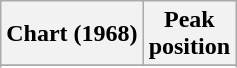<table class="wikitable sortable plainrowheaders">
<tr>
<th>Chart (1968)</th>
<th>Peak<br>position</th>
</tr>
<tr>
</tr>
<tr>
</tr>
</table>
